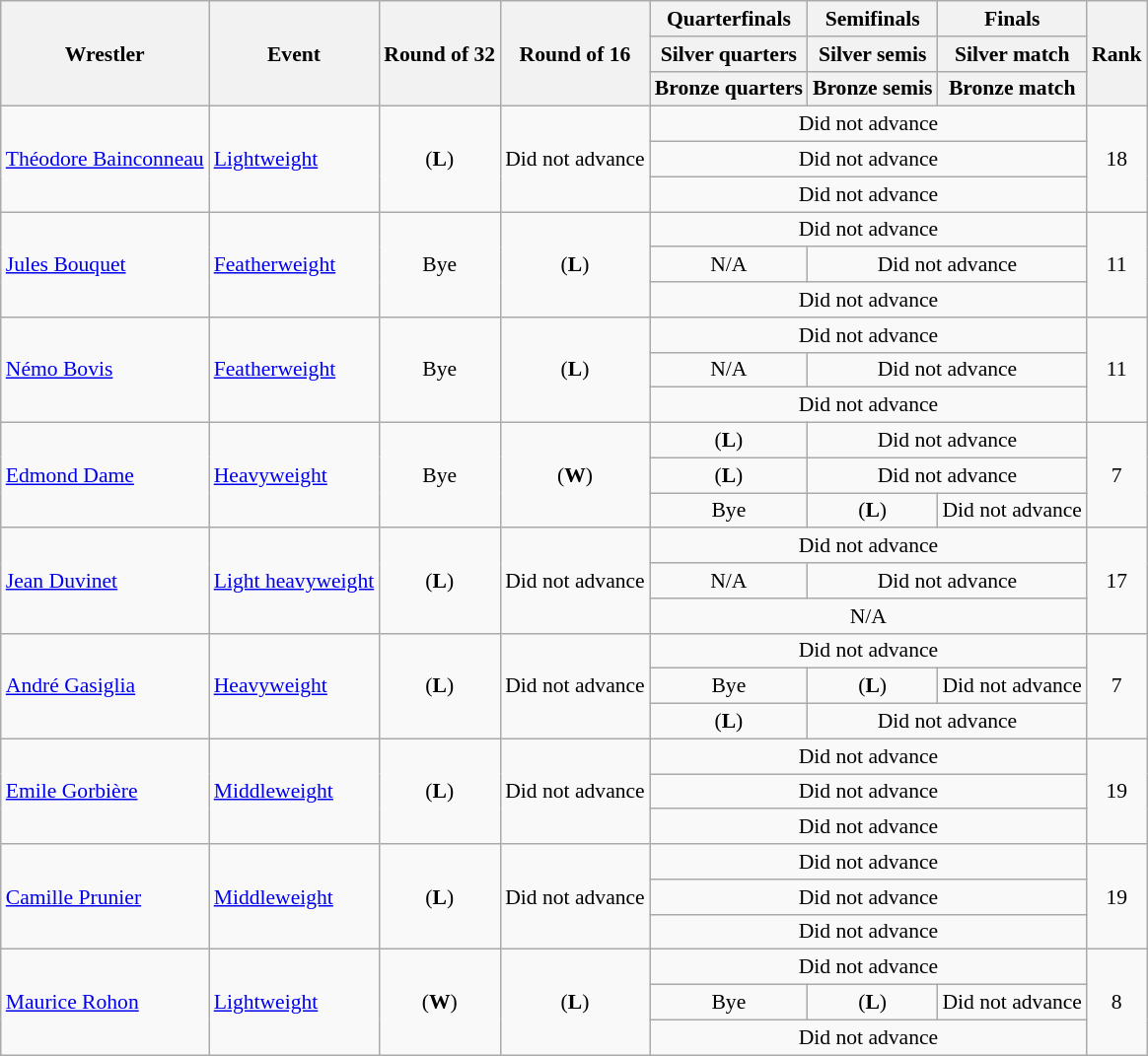<table class=wikitable style="font-size:90%">
<tr>
<th rowspan=3>Wrestler</th>
<th rowspan=3>Event</th>
<th rowspan=3>Round of 32</th>
<th rowspan=3>Round of 16</th>
<th>Quarterfinals</th>
<th>Semifinals</th>
<th>Finals</th>
<th rowspan=3>Rank</th>
</tr>
<tr>
<th>Silver quarters</th>
<th>Silver semis</th>
<th>Silver match</th>
</tr>
<tr>
<th>Bronze quarters</th>
<th>Bronze semis</th>
<th>Bronze match</th>
</tr>
<tr>
<td rowspan=3><a href='#'>Théodore Bainconneau</a></td>
<td rowspan=3><a href='#'>Lightweight</a></td>
<td align=center rowspan=3> (<strong>L</strong>)</td>
<td align=center rowspan=3>Did not advance</td>
<td align=center colspan=3>Did not advance</td>
<td align=center rowspan=3>18</td>
</tr>
<tr>
<td align=center colspan=3>Did not advance</td>
</tr>
<tr>
<td align=center colspan=3>Did not advance</td>
</tr>
<tr>
<td rowspan=3><a href='#'>Jules Bouquet</a></td>
<td rowspan=3><a href='#'>Featherweight</a></td>
<td align=center rowspan=3>Bye</td>
<td align=center rowspan=3> (<strong>L</strong>)</td>
<td align=center colspan=3>Did not advance</td>
<td align=center rowspan=3>11</td>
</tr>
<tr>
<td align=center>N/A</td>
<td align=center colspan=2>Did not advance</td>
</tr>
<tr>
<td align=center colspan=3>Did not advance</td>
</tr>
<tr>
<td rowspan=3><a href='#'>Némo Bovis</a></td>
<td rowspan=3><a href='#'>Featherweight</a></td>
<td align=center rowspan=3>Bye</td>
<td align=center rowspan=3> (<strong>L</strong>)</td>
<td align=center colspan=3>Did not advance</td>
<td align=center rowspan=3>11</td>
</tr>
<tr>
<td align=center>N/A</td>
<td align=center colspan=2>Did not advance</td>
</tr>
<tr>
<td align=center colspan=3>Did not advance</td>
</tr>
<tr>
<td rowspan=3><a href='#'>Edmond Dame</a></td>
<td rowspan=3><a href='#'>Heavyweight</a></td>
<td align=center rowspan=3>Bye</td>
<td align=center rowspan=3> (<strong>W</strong>)</td>
<td align=center> (<strong>L</strong>)</td>
<td align=center colspan=2>Did not advance</td>
<td align=center rowspan=3>7</td>
</tr>
<tr>
<td align=center> (<strong>L</strong>)</td>
<td align=center colspan=2>Did not advance</td>
</tr>
<tr>
<td align=center>Bye</td>
<td align=center> (<strong>L</strong>)</td>
<td align=center>Did not advance</td>
</tr>
<tr>
<td rowspan=3><a href='#'>Jean Duvinet</a></td>
<td rowspan=3><a href='#'>Light heavyweight</a></td>
<td align=center rowspan=3> (<strong>L</strong>)</td>
<td align=center rowspan=3>Did not advance</td>
<td align=center colspan=3>Did not advance</td>
<td align=center rowspan=3>17</td>
</tr>
<tr>
<td align=center>N/A</td>
<td align=center colspan=2>Did not advance</td>
</tr>
<tr>
<td align=center colspan=3>N/A</td>
</tr>
<tr>
<td rowspan=3><a href='#'>André Gasiglia</a></td>
<td rowspan=3><a href='#'>Heavyweight</a></td>
<td align=center rowspan=3> (<strong>L</strong>)</td>
<td align=center rowspan=3>Did not advance</td>
<td align=center colspan=3>Did not advance</td>
<td align=center rowspan=3>7</td>
</tr>
<tr>
<td align=center>Bye</td>
<td align=center> (<strong>L</strong>)</td>
<td align=center>Did not advance</td>
</tr>
<tr>
<td align=center> (<strong>L</strong>)</td>
<td align=center colspan=2>Did not advance</td>
</tr>
<tr>
<td rowspan=3><a href='#'>Emile Gorbière</a></td>
<td rowspan=3><a href='#'>Middleweight</a></td>
<td align=center rowspan=3> (<strong>L</strong>)</td>
<td align=center rowspan=3>Did not advance</td>
<td align=center colspan=3>Did not advance</td>
<td align=center rowspan=3>19</td>
</tr>
<tr>
<td align=center colspan=3>Did not advance</td>
</tr>
<tr>
<td align=center colspan=3>Did not advance</td>
</tr>
<tr>
<td rowspan=3><a href='#'>Camille Prunier</a></td>
<td rowspan=3><a href='#'>Middleweight</a></td>
<td align=center rowspan=3> (<strong>L</strong>)</td>
<td align=center rowspan=3>Did not advance</td>
<td align=center colspan=3>Did not advance</td>
<td align=center rowspan=3>19</td>
</tr>
<tr>
<td align=center colspan=3>Did not advance</td>
</tr>
<tr>
<td align=center colspan=3>Did not advance</td>
</tr>
<tr>
<td rowspan=3><a href='#'>Maurice Rohon</a></td>
<td rowspan=3><a href='#'>Lightweight</a></td>
<td align=center rowspan=3> (<strong>W</strong>)</td>
<td align=center rowspan=3> (<strong>L</strong>)</td>
<td align=center colspan=3>Did not advance</td>
<td align=center rowspan=3>8</td>
</tr>
<tr>
<td align=center>Bye</td>
<td align=center> (<strong>L</strong>)</td>
<td align=center>Did not advance</td>
</tr>
<tr>
<td align=center colspan=3>Did not advance</td>
</tr>
</table>
